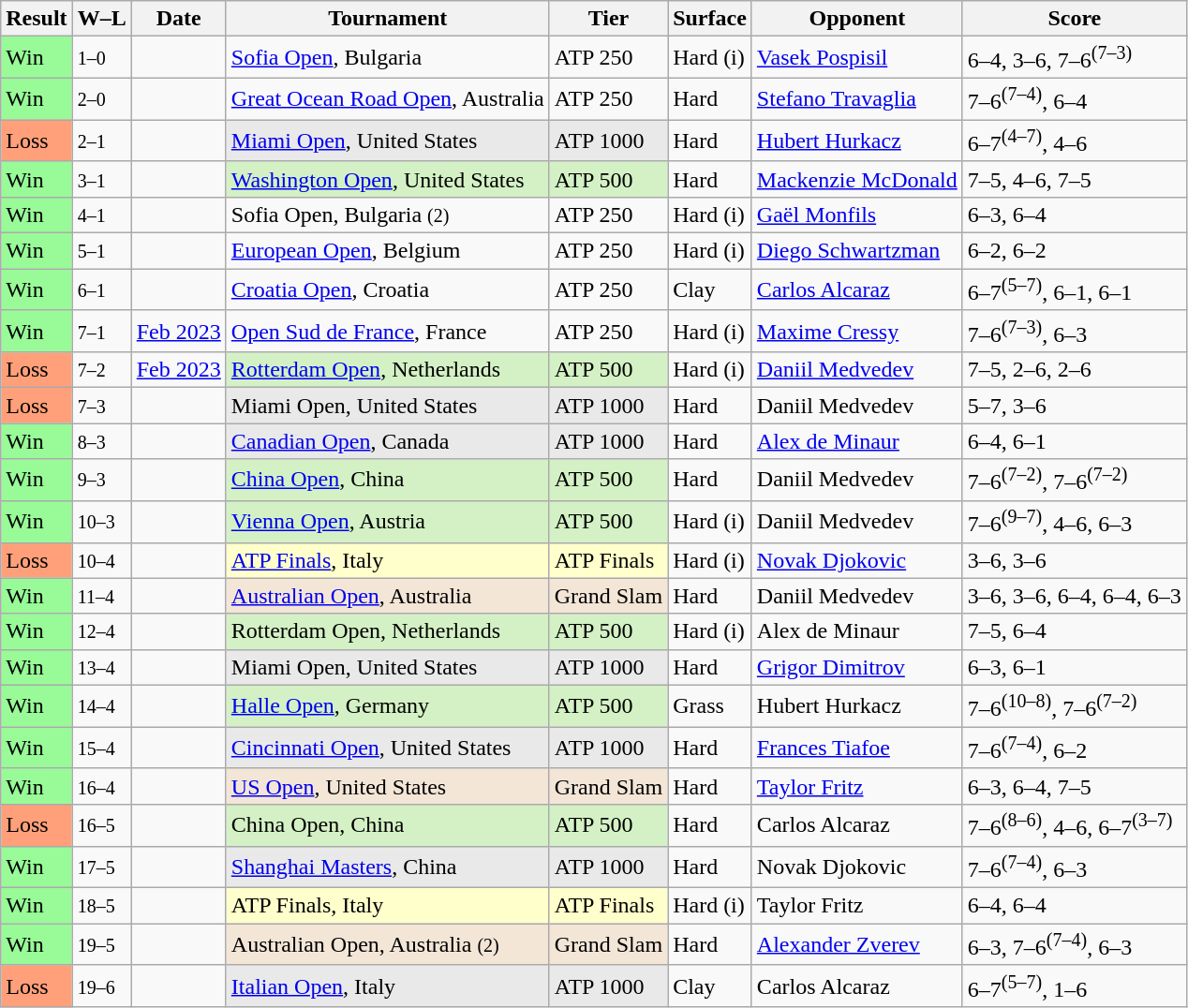<table class="sortable wikitable nowrap">
<tr>
<th>Result</th>
<th class="unsortable">W–L</th>
<th>Date</th>
<th>Tournament</th>
<th>Tier</th>
<th>Surface</th>
<th>Opponent</th>
<th class="unsortable">Score</th>
</tr>
<tr>
<td bgcolor=98fb98>Win</td>
<td><small>1–0</small></td>
<td><a href='#'></a></td>
<td><a href='#'>Sofia Open</a>, Bulgaria</td>
<td>ATP 250</td>
<td>Hard (i)</td>
<td> <a href='#'>Vasek Pospisil</a></td>
<td>6–4, 3–6, 7–6<sup>(7–3)</sup></td>
</tr>
<tr>
<td bgcolor=98fb98>Win</td>
<td><small>2–0</small></td>
<td><a href='#'></a></td>
<td><a href='#'>Great Ocean Road Open</a>, Australia</td>
<td>ATP 250</td>
<td>Hard</td>
<td> <a href='#'>Stefano Travaglia</a></td>
<td>7–6<sup>(7–4)</sup>, 6–4</td>
</tr>
<tr>
<td bgcolor=ffa07a>Loss</td>
<td><small>2–1</small></td>
<td><a href='#'></a></td>
<td bgcolor=e9e9e9><a href='#'>Miami Open</a>, United States</td>
<td bgcolor=e9e9e9>ATP 1000</td>
<td>Hard</td>
<td> <a href='#'>Hubert Hurkacz</a></td>
<td>6–7<sup>(4–7)</sup>, 4–6</td>
</tr>
<tr>
<td bgcolor=98fb98>Win</td>
<td><small>3–1</small></td>
<td><a href='#'></a></td>
<td bgcolor=d4f1c5><a href='#'>Washington Open</a>, United States</td>
<td bgcolor=d4f1c5>ATP 500</td>
<td>Hard</td>
<td> <a href='#'>Mackenzie McDonald</a></td>
<td>7–5, 4–6, 7–5</td>
</tr>
<tr>
<td bgcolor=98fb98>Win</td>
<td><small>4–1</small></td>
<td><a href='#'></a></td>
<td>Sofia Open, Bulgaria <small>(2)</small></td>
<td>ATP 250</td>
<td>Hard (i)</td>
<td> <a href='#'>Gaël Monfils</a></td>
<td>6–3, 6–4</td>
</tr>
<tr>
<td bgcolor=98fb98>Win</td>
<td><small>5–1</small></td>
<td><a href='#'></a></td>
<td><a href='#'>European Open</a>, Belgium</td>
<td>ATP 250</td>
<td>Hard (i)</td>
<td> <a href='#'>Diego Schwartzman</a></td>
<td>6–2, 6–2</td>
</tr>
<tr>
<td bgcolor=98fb98>Win</td>
<td><small>6–1</small></td>
<td><a href='#'></a></td>
<td><a href='#'>Croatia Open</a>, Croatia</td>
<td>ATP 250</td>
<td>Clay</td>
<td> <a href='#'>Carlos Alcaraz</a></td>
<td>6–7<sup>(5–7)</sup>, 6–1, 6–1</td>
</tr>
<tr>
<td bgcolor=98fb98>Win</td>
<td><small>7–1</small></td>
<td><a href='#'>Feb 2023</a></td>
<td><a href='#'>Open Sud de France</a>, France</td>
<td>ATP 250</td>
<td>Hard (i)</td>
<td> <a href='#'>Maxime Cressy</a></td>
<td>7–6<sup>(7–3)</sup>, 6–3</td>
</tr>
<tr>
<td bgcolor=ffa07a>Loss</td>
<td><small>7–2</small></td>
<td><a href='#'>Feb 2023</a></td>
<td bgcolor=d4f1c5><a href='#'>Rotterdam Open</a>, Netherlands</td>
<td bgcolor=d4f1c5>ATP 500</td>
<td>Hard (i)</td>
<td> <a href='#'>Daniil Medvedev</a></td>
<td>7–5, 2–6, 2–6</td>
</tr>
<tr>
<td bgcolor=ffa07a>Loss</td>
<td><small>7–3</small></td>
<td><a href='#'></a></td>
<td bgcolor=e9e9e9>Miami Open, United States</td>
<td bgcolor=e9e9e9>ATP 1000</td>
<td>Hard</td>
<td> Daniil Medvedev</td>
<td>5–7, 3–6</td>
</tr>
<tr>
<td bgcolor=98fb98>Win</td>
<td><small>8–3</small></td>
<td><a href='#'></a></td>
<td bgcolor=e9e9e9><a href='#'>Canadian Open</a>, Canada</td>
<td bgcolor=e9e9e9>ATP 1000</td>
<td>Hard</td>
<td> <a href='#'>Alex de Minaur</a></td>
<td>6–4, 6–1</td>
</tr>
<tr>
<td bgcolor=98fb98>Win</td>
<td><small>9–3</small></td>
<td><a href='#'></a></td>
<td bgcolor=d4f1c5><a href='#'>China Open</a>, China</td>
<td bgcolor=d4f1c5>ATP 500</td>
<td>Hard</td>
<td> Daniil Medvedev</td>
<td>7–6<sup>(7–2)</sup>, 7–6<sup>(7–2)</sup></td>
</tr>
<tr>
<td bgcolor=98fb98>Win</td>
<td><small>10–3</small></td>
<td><a href='#'></a></td>
<td bgcolor=d4f1c5><a href='#'>Vienna Open</a>, Austria</td>
<td bgcolor=d4f1c5>ATP 500</td>
<td>Hard (i)</td>
<td> Daniil Medvedev</td>
<td>7–6<sup>(9–7)</sup>, 4–6, 6–3</td>
</tr>
<tr>
<td bgcolor=ffa07a>Loss</td>
<td><small>10–4</small></td>
<td><a href='#'></a></td>
<td bgcolor=ffffcc><a href='#'>ATP Finals</a>, Italy</td>
<td bgcolor=ffffcc>ATP Finals</td>
<td>Hard (i)</td>
<td> <a href='#'>Novak Djokovic</a></td>
<td>3–6, 3–6</td>
</tr>
<tr>
<td bgcolor=98fb98>Win</td>
<td><small>11–4</small></td>
<td><a href='#'></a></td>
<td bgcolor=f3e6d7><a href='#'>Australian Open</a>, Australia</td>
<td bgcolor=f3e6d7>Grand Slam</td>
<td>Hard</td>
<td> Daniil Medvedev</td>
<td>3–6, 3–6, 6–4, 6–4, 6–3</td>
</tr>
<tr>
<td bgcolor=98fb98>Win</td>
<td><small>12–4</small></td>
<td><a href='#'></a></td>
<td bgcolor=d4f1c5>Rotterdam Open, Netherlands</td>
<td bgcolor=d4f1c5>ATP 500</td>
<td>Hard (i)</td>
<td> Alex de Minaur</td>
<td>7–5, 6–4</td>
</tr>
<tr>
<td bgcolor=98fb98>Win</td>
<td><small>13–4</small></td>
<td><a href='#'></a></td>
<td bgcolor=e9e9e9>Miami Open, United States</td>
<td bgcolor=e9e9e9>ATP 1000</td>
<td>Hard</td>
<td> <a href='#'>Grigor Dimitrov</a></td>
<td>6–3, 6–1</td>
</tr>
<tr>
<td bgcolor=98fb98>Win</td>
<td><small>14–4</small></td>
<td><a href='#'></a></td>
<td bgcolor=d4f1c5><a href='#'>Halle Open</a>, Germany</td>
<td bgcolor=d4f1c5>ATP 500</td>
<td>Grass</td>
<td> Hubert Hurkacz</td>
<td>7–6<sup>(10–8)</sup>, 7–6<sup>(7–2)</sup></td>
</tr>
<tr>
<td bgcolor=98fb98>Win</td>
<td><small>15–4</small></td>
<td><a href='#'></a></td>
<td bgcolor=e9e9e9><a href='#'>Cincinnati Open</a>, United States</td>
<td bgcolor=e9e9e9>ATP 1000</td>
<td>Hard</td>
<td> <a href='#'>Frances Tiafoe</a></td>
<td>7–6<sup>(7–4)</sup>, 6–2</td>
</tr>
<tr>
<td bgcolor=98fb98>Win</td>
<td><small>16–4</small></td>
<td><a href='#'></a></td>
<td bgcolor=f3e6d7><a href='#'>US Open</a>, United States</td>
<td bgcolor=f3e6d7>Grand Slam</td>
<td>Hard</td>
<td> <a href='#'>Taylor Fritz</a></td>
<td>6–3, 6–4, 7–5</td>
</tr>
<tr>
<td bgcolor=ffa07a>Loss</td>
<td><small>16–5</small></td>
<td><a href='#'></a></td>
<td bgcolor=d4f1c5>China Open, China</td>
<td bgcolor=d4f1c5>ATP 500</td>
<td>Hard</td>
<td> Carlos Alcaraz</td>
<td>7–6<sup>(8–6)</sup>, 4–6, 6–7<sup>(3–7)</sup></td>
</tr>
<tr>
<td bgcolor=98fb98>Win</td>
<td><small>17–5</small></td>
<td><a href='#'></a></td>
<td bgcolor=e9e9e9><a href='#'>Shanghai Masters</a>, China</td>
<td bgcolor=e9e9e9>ATP 1000</td>
<td>Hard</td>
<td> Novak Djokovic</td>
<td>7–6<sup>(7–4)</sup>, 6–3</td>
</tr>
<tr>
<td bgcolor=98fb98>Win</td>
<td><small>18–5</small></td>
<td><a href='#'></a></td>
<td bgcolor=ffffcc>ATP Finals, Italy</td>
<td bgcolor=ffffcc>ATP Finals</td>
<td>Hard (i)</td>
<td> Taylor Fritz</td>
<td>6–4, 6–4</td>
</tr>
<tr>
<td bgcolor=98fb98>Win</td>
<td><small>19–5</small></td>
<td><a href='#'></a></td>
<td bgcolor=f3e6d7>Australian Open, Australia <small>(2)</small></td>
<td bgcolor=f3e6d7>Grand Slam</td>
<td>Hard</td>
<td> <a href='#'>Alexander Zverev</a></td>
<td>6–3, 7–6<sup>(7–4)</sup>, 6–3</td>
</tr>
<tr>
<td bgcolor=ffa07a>Loss</td>
<td><small>19–6</small></td>
<td><a href='#'></a></td>
<td bgcolor=e9e9e9><a href='#'>Italian Open</a>, Italy</td>
<td bgcolor=e9e9e9>ATP 1000</td>
<td>Clay</td>
<td> Carlos Alcaraz</td>
<td>6–7<sup>(5–7)</sup>, 1–6</td>
</tr>
</table>
